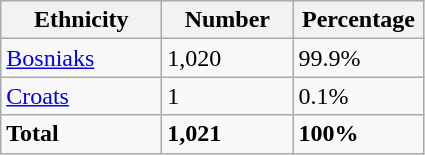<table class="wikitable">
<tr>
<th width="100px">Ethnicity</th>
<th width="80px">Number</th>
<th width="80px">Percentage</th>
</tr>
<tr>
<td><a href='#'>Bosniaks</a></td>
<td>1,020</td>
<td>99.9%</td>
</tr>
<tr>
<td><a href='#'>Croats</a></td>
<td>1</td>
<td>0.1%</td>
</tr>
<tr>
<td><strong>Total</strong></td>
<td><strong>1,021</strong></td>
<td><strong>100%</strong></td>
</tr>
</table>
